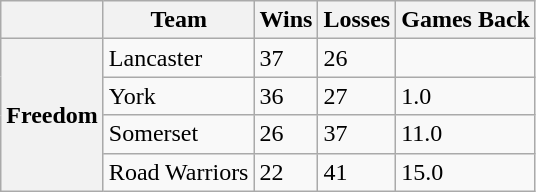<table class="wikitable">
<tr>
<th></th>
<th>Team</th>
<th>Wins</th>
<th>Losses</th>
<th>Games Back</th>
</tr>
<tr>
<th rowspan="4">Freedom</th>
<td>Lancaster</td>
<td>37</td>
<td>26</td>
<td> </td>
</tr>
<tr>
<td>York</td>
<td>36</td>
<td>27</td>
<td>1.0</td>
</tr>
<tr>
<td>Somerset</td>
<td>26</td>
<td>37</td>
<td>11.0</td>
</tr>
<tr>
<td>Road Warriors</td>
<td>22</td>
<td>41</td>
<td>15.0</td>
</tr>
</table>
